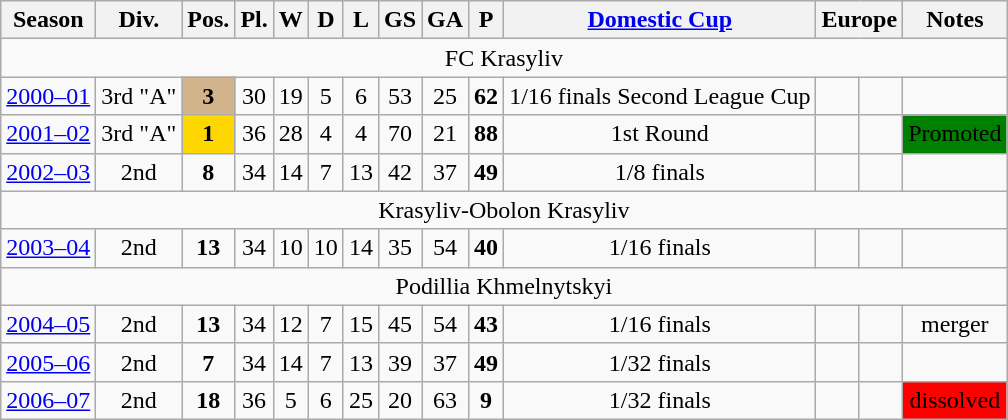<table class="wikitable">
<tr>
<th>Season</th>
<th>Div.</th>
<th>Pos.</th>
<th>Pl.</th>
<th>W</th>
<th>D</th>
<th>L</th>
<th>GS</th>
<th>GA</th>
<th>P</th>
<th><a href='#'>Domestic Cup</a></th>
<th colspan=2>Europe</th>
<th>Notes</th>
</tr>
<tr>
<td align=center colspan=14>FC Krasyliv</td>
</tr>
<tr>
<td align=center><a href='#'>2000–01</a></td>
<td align=center>3rd "A"</td>
<td align=center bgcolor=tan><strong>3</strong></td>
<td align=center>30</td>
<td align=center>19</td>
<td align=center>5</td>
<td align=center>6</td>
<td align=center>53</td>
<td align=center>25</td>
<td align=center><strong>62</strong></td>
<td align=center>1/16 finals Second League Cup</td>
<td align=center></td>
<td align=center></td>
<td align=center></td>
</tr>
<tr>
<td align=center><a href='#'>2001–02</a></td>
<td align=center>3rd "A"</td>
<td align=center bgcolor=gold><strong>1</strong></td>
<td align=center>36</td>
<td align=center>28</td>
<td align=center>4</td>
<td align=center>4</td>
<td align=center>70</td>
<td align=center>21</td>
<td align=center><strong>88</strong></td>
<td align=center>1st Round</td>
<td align=center></td>
<td align=center></td>
<td align=center bgcolor=green>Promoted</td>
</tr>
<tr>
<td align=center><a href='#'>2002–03</a></td>
<td align=center>2nd</td>
<td align=center><strong>8</strong></td>
<td align=center>34</td>
<td align=center>14</td>
<td align=center>7</td>
<td align=center>13</td>
<td align=center>42</td>
<td align=center>37</td>
<td align=center><strong>49</strong></td>
<td align=center>1/8 finals</td>
<td align=center></td>
<td align=center></td>
<td align=center></td>
</tr>
<tr>
<td align=center colspan=14>Krasyliv-Obolon Krasyliv</td>
</tr>
<tr>
<td align=center><a href='#'>2003–04</a></td>
<td align=center>2nd</td>
<td align=center><strong>13</strong></td>
<td align=center>34</td>
<td align=center>10</td>
<td align=center>10</td>
<td align=center>14</td>
<td align=center>35</td>
<td align=center>54</td>
<td align=center><strong>40</strong></td>
<td align=center>1/16 finals</td>
<td align=center></td>
<td align=center></td>
<td align=center></td>
</tr>
<tr>
<td align=center colspan=14>Podillia Khmelnytskyi</td>
</tr>
<tr>
<td align=center><a href='#'>2004–05</a></td>
<td align=center>2nd</td>
<td align=center><strong>13</strong></td>
<td align=center>34</td>
<td align=center>12</td>
<td align=center>7</td>
<td align=center>15</td>
<td align=center>45</td>
<td align=center>54</td>
<td align=center><strong>43</strong></td>
<td align=center>1/16 finals</td>
<td align=center></td>
<td align=center></td>
<td align=center>merger</td>
</tr>
<tr>
<td align=center><a href='#'>2005–06</a></td>
<td align=center>2nd</td>
<td align=center><strong>7</strong></td>
<td align=center>34</td>
<td align=center>14</td>
<td align=center>7</td>
<td align=center>13</td>
<td align=center>39</td>
<td align=center>37</td>
<td align=center><strong>49</strong></td>
<td align=center>1/32 finals</td>
<td align=center></td>
<td align=center></td>
<td align=center></td>
</tr>
<tr>
<td align=center><a href='#'>2006–07</a></td>
<td align=center>2nd</td>
<td align=center><strong>18</strong></td>
<td align=center>36</td>
<td align=center>5</td>
<td align=center>6</td>
<td align=center>25</td>
<td align=center>20</td>
<td align=center>63</td>
<td align=center><strong>9</strong></td>
<td align=center>1/32 finals</td>
<td align=center></td>
<td align=center></td>
<td align=center bgcolor=red>dissolved</td>
</tr>
</table>
